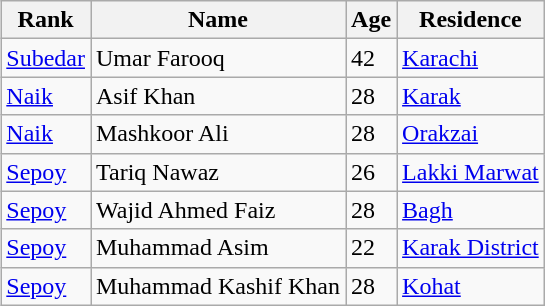<table class="wikitable" style="float:right; margin-left:1em; margin-bottom:1em;">
<tr>
<th>Rank</th>
<th>Name</th>
<th>Age</th>
<th>Residence</th>
</tr>
<tr>
<td><a href='#'>Subedar</a></td>
<td>Umar Farooq</td>
<td>42</td>
<td><a href='#'>Karachi</a></td>
</tr>
<tr>
<td><a href='#'>Naik</a></td>
<td>Asif Khan</td>
<td>28</td>
<td><a href='#'>Karak</a></td>
</tr>
<tr>
<td><a href='#'>Naik</a></td>
<td>Mashkoor Ali</td>
<td>28</td>
<td><a href='#'>Orakzai</a></td>
</tr>
<tr>
<td><a href='#'>Sepoy</a></td>
<td>Tariq Nawaz</td>
<td>26</td>
<td><a href='#'>Lakki Marwat</a></td>
</tr>
<tr>
<td><a href='#'>Sepoy</a></td>
<td>Wajid Ahmed Faiz</td>
<td>28</td>
<td><a href='#'>Bagh</a></td>
</tr>
<tr>
<td><a href='#'>Sepoy</a></td>
<td>Muhammad Asim</td>
<td>22</td>
<td><a href='#'>Karak District</a></td>
</tr>
<tr>
<td><a href='#'>Sepoy</a></td>
<td>Muhammad Kashif Khan</td>
<td>28</td>
<td><a href='#'>Kohat</a></td>
</tr>
</table>
